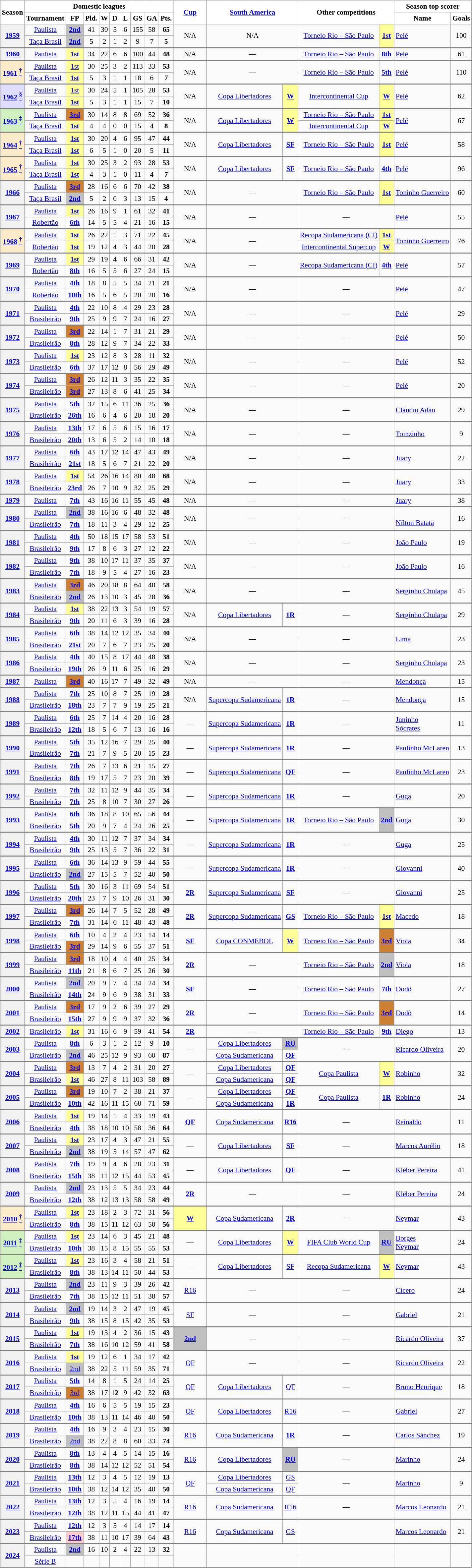<table class="wikitable" style="font-size: 90%; text-align:center">
<tr>
<th rowspan="2"  style="width:5px;; background:white;">Season</th>
<th colspan="9" style="background:white;">Domestic leagues</th>
<th rowspan="2"  style="text-align:center; width:60px; background:white;"><a href='#'>Cup</a><br></th>
<th rowspan="2" colspan="2" style="background:white;"><a href='#'>South America</a><br></th>
<th rowspan="2" colspan="2" style="background:white;">Other competitions<br></th>
<th colspan="2" style="background:white;">Season top scorer</th>
</tr>
<tr>
<th style="background:white;">Tournament</th>
<th style="background:white;">FP</th>
<th style="background:white;">Pld.</th>
<th style="background:white;">W</th>
<th style="background:white;">D</th>
<th style="background:white;">L</th>
<th style="background:white;">GS</th>
<th style="background:white;">GA</th>
<th style="background:white;">Pts.</th>
<th style="background:white;">Name</th>
<th style="background:white;">Goals</th>
</tr>
<tr>
<th rowspan="2"><a href='#'><span>1959</span></a></th>
<td><a href='#'>Paulista</a></td>
<td style="background:silver;"><strong><a href='#'><span>2nd</span></a></strong></td>
<td>41</td>
<td>30</td>
<td>5</td>
<td>6</td>
<td>155</td>
<td>58</td>
<td><strong>65</strong></td>
<td rowspan="2">N/A</td>
<td colspan="2" rowspan="2">N/A</td>
<td rowspan="2"><a href='#'>Torneio Rio – São Paulo</a></td>
<td rowspan="2" style="background:#ff9;"><strong><a href='#'><span>1st</span></a></strong></td>
<td rowspan="2" style="text-align:left;"> <a href='#'>Pelé</a></td>
<td rowspan="2">100</td>
</tr>
<tr style="border-bottom: 2px solid gray;">
<td><a href='#'>Taça Brasil</a></td>
<td style="background:silver;"><a href='#'><span><strong>2nd</strong></span></a></td>
<td>5</td>
<td>2</td>
<td>1</td>
<td>2</td>
<td>9</td>
<td>7</td>
<td><strong>5</strong></td>
</tr>
<tr style="border-bottom: 2px solid gray;">
<th><a href='#'><span>1960</span></a></th>
<td><a href='#'>Paulista</a></td>
<td style="background:#ff9;"><strong><a href='#'><span>1st</span></a></strong></td>
<td>34</td>
<td>22</td>
<td>6</td>
<td>6</td>
<td>100</td>
<td>44</td>
<td><strong>48</strong></td>
<td>N/A</td>
<td colspan="2" style="text-align:center;">—</td>
<td><a href='#'>Torneio Rio – São Paulo</a></td>
<td><strong><a href='#'><span>8th</span></a></strong></td>
<td align="left"> <a href='#'>Pelé</a></td>
<td>61</td>
</tr>
<tr>
<th rowspan="2" style="background:#faecc8;"><a href='#'><span>1961</span></a> <a href='#'><sup>†</sup></a></th>
<td><a href='#'>Paulista</a></td>
<td style="background:#ff9;"><strong><a href='#'><span></strong>1st<strong></span></a></strong></td>
<td>30</td>
<td>25</td>
<td>3</td>
<td>2</td>
<td>113</td>
<td>33</td>
<td><strong>53</strong></td>
<td rowspan="2">N/A</td>
<td colspan="2" rowspan="2" style="text-align:center;">—</td>
<td rowspan="2"><a href='#'>Torneio Rio – São Paulo</a></td>
<td rowspan="2"><strong><a href='#'><span>5th</span></a></strong></td>
<td rowspan="2" style="text-align:left;"> <a href='#'>Pelé</a></td>
<td rowspan="2">110</td>
</tr>
<tr style="border-bottom: 2px solid gray;">
<td><a href='#'>Taça Brasil</a></td>
<td style="background:#ff9;"><a href='#'><span><strong>1st</strong></span></a></td>
<td>5</td>
<td>3</td>
<td>1</td>
<td>1</td>
<td>18</td>
<td>6</td>
<td><strong>7</strong></td>
</tr>
<tr>
<th rowspan="2" style="background:#ddf;"><a href='#'><span>1962</span></a> <a href='#'><sup>§</sup></a></th>
<td><a href='#'>Paulista</a></td>
<td style="background:#ff9;"><strong><a href='#'><span></strong>1st<strong></span></a></strong></td>
<td>30</td>
<td>24</td>
<td>5</td>
<td>1</td>
<td>105</td>
<td>28</td>
<td><strong>53</strong></td>
<td rowspan="2">N/A</td>
<td rowspan="2"><a href='#'>Copa Libertadores</a></td>
<td style="background:#ff9;" rowspan="2"><strong><a href='#'><span>W</span></a></strong></td>
<td rowspan="2"><a href='#'>Intercontinental Cup</a></td>
<td style="background:#ff9;" rowspan="2"><strong><a href='#'><span>W</span></a></strong></td>
<td rowspan="2" style="text-align:left;"> <a href='#'>Pelé</a></td>
<td rowspan="2">62</td>
</tr>
<tr style="border-bottom: 2px solid gray;">
<td><a href='#'>Taça Brasil</a></td>
<td style="background:#ff9;"><a href='#'><span><strong>1st</strong></span></a></td>
<td>5</td>
<td>3</td>
<td>1</td>
<td>1</td>
<td>15</td>
<td>7</td>
<td><strong>10</strong></td>
</tr>
<tr>
<th rowspan="2" style="background:#d0f0c0;"><a href='#'><span>1963</span></a> <a href='#'><sup>‡</sup></a></th>
<td><a href='#'>Paulista</a></td>
<td style="background:#cd7f32;"><strong><a href='#'><span>3rd</span></a></strong></td>
<td>30</td>
<td>14</td>
<td>8</td>
<td>8</td>
<td>69</td>
<td>52</td>
<td><strong>36</strong></td>
<td rowspan="2">N/A</td>
<td rowspan="2"><a href='#'>Copa Libertadores</a></td>
<td style="background:#ff9;" rowspan="2"><strong><a href='#'><span>W</span></a></strong></td>
<td><a href='#'>Torneio Rio – São Paulo</a></td>
<td style="background:#ff9;"><strong><a href='#'><span>1st</span></a></strong></td>
<td rowspan="2" style="text-align:left;"> <a href='#'>Pelé</a></td>
<td rowspan="2">67</td>
</tr>
<tr style="border-bottom: 2px solid gray;">
<td><a href='#'>Taça Brasil</a></td>
<td style="background:#ff9;"><a href='#'><span><strong>1st</strong></span></a></td>
<td>4</td>
<td>4</td>
<td>0</td>
<td>0</td>
<td>15</td>
<td>4</td>
<td><strong>8</strong></td>
<td><a href='#'>Intercontinental Cup</a></td>
<td style="background:#ff9;"><strong><a href='#'><span>W</span></a></strong></td>
</tr>
<tr>
<th rowspan="2" style="background:#faecc8;"><a href='#'><span>1964</span></a> <a href='#'><sup>†</sup></a></th>
<td><a href='#'>Paulista</a></td>
<td style="background:#ff9;"><strong><a href='#'><span>1st</span></a></strong></td>
<td>30</td>
<td>20</td>
<td>4</td>
<td>6</td>
<td>95</td>
<td>47</td>
<td><strong>44</strong></td>
<td rowspan="2">N/A</td>
<td rowspan="2"><a href='#'>Copa Libertadores</a></td>
<td rowspan="2"><strong><a href='#'>SF</a></strong></td>
<td rowspan="2"><a href='#'>Torneio Rio – São Paulo</a></td>
<td style="background:#ff9;" rowspan="2"><strong><a href='#'><span>1st</span></a></strong></td>
<td rowspan="2" style="text-align:left;"> <a href='#'>Pelé</a></td>
<td rowspan="2">58</td>
</tr>
<tr style="border-bottom: 2px solid gray;">
<td><a href='#'>Taça Brasil</a></td>
<td style="background:#ff9;"><strong><a href='#'><span>1st</span></a></strong></td>
<td>6</td>
<td>5</td>
<td>1</td>
<td>0</td>
<td>20</td>
<td>5</td>
<td><strong>11</strong></td>
</tr>
<tr>
<th rowspan="2" style="background:#faecc8;"><a href='#'><span>1965</span></a> <a href='#'><sup>†</sup></a></th>
<td><a href='#'>Paulista</a></td>
<td style="background:#ff9;"><strong><a href='#'><span>1st</span></a></strong></td>
<td>30</td>
<td>25</td>
<td>3</td>
<td>2</td>
<td>93</td>
<td>28</td>
<td><strong>53</strong></td>
<td rowspan="2">N/A</td>
<td rowspan="2"><a href='#'>Copa Libertadores</a></td>
<td rowspan="2"><strong><a href='#'>SF</a></strong></td>
<td rowspan="2"><a href='#'>Torneio Rio – São Paulo</a></td>
<td rowspan="2"><strong><a href='#'><span>4th</span></a></strong></td>
<td rowspan="2" style="text-align:left;"> <a href='#'>Pelé</a></td>
<td rowspan="2">96</td>
</tr>
<tr style="border-bottom: 2px solid gray;">
<td><a href='#'>Taça Brasil</a></td>
<td style="background:#ff9;"><a href='#'><span><strong>1st</strong></span></a></td>
<td>4</td>
<td>3</td>
<td>1</td>
<td>0</td>
<td>11</td>
<td>4</td>
<td><strong>7</strong></td>
</tr>
<tr>
<th rowspan="2"><a href='#'><span>1966</span></a></th>
<td><a href='#'>Paulista</a></td>
<td style="background:#cd7f32;"><strong><a href='#'><span>3rd</span></a></strong></td>
<td>28</td>
<td>16</td>
<td>6</td>
<td>6</td>
<td>70</td>
<td>42</td>
<td><strong>38</strong></td>
<td rowspan="2">N/A</td>
<td colspan="2" rowspan="2" style="text-align:center;">—</td>
<td rowspan="2"><a href='#'>Torneio Rio – São Paulo</a></td>
<td rowspan="2" style="background:#ff9;"><strong><a href='#'><span>1st</span></a></strong></td>
<td rowspan="2" style="text-align:left;"> <a href='#'>Toninho Guerreiro</a></td>
<td rowspan="2">60</td>
</tr>
<tr style="border-bottom: 2px solid gray;">
<td><a href='#'>Taça Brasil</a></td>
<td style="background:silver;"><a href='#'><span><strong>2nd</strong></span></a></td>
<td>5</td>
<td>2</td>
<td>0</td>
<td>3</td>
<td>13</td>
<td>15</td>
<td><strong>4</strong></td>
</tr>
<tr>
<th rowspan="2"><a href='#'><span>1967</span></a></th>
<td><a href='#'>Paulista</a></td>
<td style="background:#ff9;"><strong><a href='#'><span>1st</span></a></strong></td>
<td>26</td>
<td>16</td>
<td>9</td>
<td>1</td>
<td>61</td>
<td>32</td>
<td><strong>41</strong></td>
<td rowspan="2">N/A</td>
<td colspan="2" rowspan="2" style="text-align:center;">—</td>
<td colspan="2" rowspan="2" style="text-align:center;">—</td>
<td rowspan="2" style="text-align:left;"> <a href='#'>Pelé</a></td>
<td rowspan="2">55</td>
</tr>
<tr style="border-bottom: 2px solid gray;">
<td><a href='#'>Robertão</a></td>
<td><strong><a href='#'><span>6th</span></a></strong></td>
<td>14</td>
<td>5</td>
<td>5</td>
<td>4</td>
<td>21</td>
<td>16</td>
<td><strong>15</strong></td>
</tr>
<tr>
<th rowspan="2" style="background:#faecc8;"><a href='#'><span>1968</span></a> <a href='#'><sup>†</sup></a></th>
<td><a href='#'>Paulista</a></td>
<td style="background:#ff9;"><strong><a href='#'><span>1st</span></a></strong></td>
<td>26</td>
<td>22</td>
<td>1</td>
<td>3</td>
<td>71</td>
<td>22</td>
<td><strong>45</strong></td>
<td rowspan="2">N/A</td>
<td colspan="2" rowspan="2" style="text-align:center;">—</td>
<td><a href='#'><span>Recopa Sudamericana (CI)</span></a></td>
<td style="background:#ff9;"><strong><a href='#'><span>1st</span></a></strong></td>
<td rowspan="2" style="text-align:left;"> <a href='#'>Toninho Guerreiro</a></td>
<td rowspan="2">76</td>
</tr>
<tr style="border-bottom: 2px solid gray;">
<td><a href='#'>Robertão</a></td>
<td style="background:#ff9;"><a href='#'><span><strong>1st</strong></span></a></td>
<td>19</td>
<td>12</td>
<td>4</td>
<td>3</td>
<td>44</td>
<td>20</td>
<td><strong>28</strong></td>
<td><a href='#'>Intercontinental Supercup</a></td>
<td style="background:#ff9;"><strong><a href='#'><span>W</span></a></strong></td>
</tr>
<tr>
<th rowspan="2"><a href='#'><span>1969</span></a></th>
<td><a href='#'>Paulista</a></td>
<td style="background:#ff9;"><strong><a href='#'><span>1st</span></a></strong></td>
<td>29</td>
<td>19</td>
<td>4</td>
<td>6</td>
<td>66</td>
<td>31</td>
<td><strong>42</strong></td>
<td rowspan="2">N/A</td>
<td colspan="2" rowspan="2" style="text-align:center;">—</td>
<td rowspan="2"><a href='#'><span>Recopa Sudamericana (CI)</span></a></td>
<td rowspan="2"><strong><a href='#'><span>4th</span></a></strong></td>
<td rowspan="2" style="text-align:left;"> <a href='#'>Pelé</a></td>
<td rowspan="2">57</td>
</tr>
<tr style="border-bottom: 2px solid gray;">
<td><a href='#'>Robertão</a></td>
<td><strong><a href='#'><span>8th</span></a></strong></td>
<td>16</td>
<td>5</td>
<td>5</td>
<td>6</td>
<td>27</td>
<td>24</td>
<td><strong>15</strong></td>
</tr>
<tr>
<th rowspan="2"><a href='#'><span>1970</span></a></th>
<td><a href='#'>Paulista</a></td>
<td><strong><a href='#'><span>4th</span></a></strong></td>
<td>18</td>
<td>8</td>
<td>5</td>
<td>5</td>
<td>34</td>
<td>21</td>
<td><strong>21</strong></td>
<td rowspan="2">N/A</td>
<td colspan="2" rowspan="2" style="text-align:center;">—</td>
<td colspan="2" rowspan="2" style="text-align:center;">—</td>
<td rowspan="2" style="text-align:left;"> <a href='#'>Pelé</a></td>
<td rowspan="2">47</td>
</tr>
<tr style="border-bottom: 2px solid gray;">
<td><a href='#'>Robertão</a></td>
<td><strong><a href='#'><span>10th</span></a></strong></td>
<td>16</td>
<td>5</td>
<td>6</td>
<td>5</td>
<td>20</td>
<td>20</td>
<td><strong>16</strong></td>
</tr>
<tr>
<th rowspan="2"><a href='#'><span>1971</span></a></th>
<td><a href='#'>Paulista</a></td>
<td><strong><a href='#'><span>4th</span></a></strong></td>
<td>22</td>
<td>10</td>
<td>8</td>
<td>4</td>
<td>29</td>
<td>23</td>
<td><strong>28</strong></td>
<td rowspan="2">N/A</td>
<td colspan="2" rowspan="2" style="text-align:center;">—</td>
<td colspan="2" rowspan="2" style="text-align:center;">—</td>
<td rowspan="2" style="text-align:left;"> <a href='#'>Pelé</a></td>
<td rowspan="2">29</td>
</tr>
<tr style="border-bottom: 2px solid gray;">
<td><a href='#'>Brasileirão</a></td>
<td><strong><a href='#'><span>9th</span></a></strong></td>
<td>25</td>
<td>9</td>
<td>9</td>
<td>7</td>
<td>24</td>
<td>16</td>
<td><strong>27</strong></td>
</tr>
<tr>
<th rowspan="2"><a href='#'><span>1972</span></a></th>
<td><a href='#'>Paulista</a></td>
<td style="background:#cd7f32;"><strong><a href='#'><span>3rd</span></a></strong></td>
<td>22</td>
<td>14</td>
<td>1</td>
<td>7</td>
<td>31</td>
<td>21</td>
<td><strong>29</strong></td>
<td rowspan="2">N/A</td>
<td colspan="2" rowspan="2" style="text-align:center;">—</td>
<td colspan="2" rowspan="2" style="text-align:center;">—</td>
<td rowspan="2" style="text-align:left;"> <a href='#'>Pelé</a></td>
<td rowspan="2">50</td>
</tr>
<tr style="border-bottom: 2px solid gray;">
<td><a href='#'>Brasileirão</a></td>
<td><a href='#'><span><strong>8th</strong></span></a></td>
<td>28</td>
<td>12</td>
<td>9</td>
<td>7</td>
<td>34</td>
<td>22</td>
<td><strong>33</strong></td>
</tr>
<tr>
<th rowspan="2"><a href='#'><span>1973</span></a></th>
<td><a href='#'>Paulista</a></td>
<td style="background:#ff9;"><strong><a href='#'><span>1st</span></a></strong><br></td>
<td>23</td>
<td>12</td>
<td>8</td>
<td>3</td>
<td>28</td>
<td>11</td>
<td><strong>32</strong></td>
<td rowspan="2">N/A</td>
<td colspan="2" rowspan="2" style="text-align:center;">—</td>
<td colspan="2" rowspan="2" style="text-align:center;">—</td>
<td rowspan="2" style="text-align:left;"> <a href='#'>Pelé</a></td>
<td rowspan="2">52</td>
</tr>
<tr style="border-bottom: 2px solid gray;">
<td><a href='#'>Brasileirão</a></td>
<td><strong><a href='#'><span>6th</span></a></strong></td>
<td>37</td>
<td>17</td>
<td>12</td>
<td>8</td>
<td>56</td>
<td>29</td>
<td><strong>49</strong></td>
</tr>
<tr>
<th rowspan="2"><a href='#'><span>1974</span></a></th>
<td><a href='#'>Paulista</a></td>
<td style="background:#cd7f32;"><strong><a href='#'><span>3rd</span></a></strong></td>
<td>26</td>
<td>12</td>
<td>11</td>
<td>3</td>
<td>35</td>
<td>22</td>
<td><strong>35</strong></td>
<td rowspan="2">N/A</td>
<td colspan="2" rowspan="2" style="text-align:center;">—</td>
<td colspan="2" rowspan="2" style="text-align:center;">—</td>
<td rowspan="2" style="text-align:left;"> <a href='#'>Pelé</a></td>
<td rowspan="2">20</td>
</tr>
<tr style="border-bottom: 2px solid gray;">
<td><a href='#'>Brasileirão</a></td>
<td style="background:#cd7f32;"><a href='#'><span><strong>3rd</strong></span></a></td>
<td>27</td>
<td>13</td>
<td>8</td>
<td>6</td>
<td>41</td>
<td>25</td>
<td><strong>34</strong></td>
</tr>
<tr>
<th rowspan="2"><a href='#'><span>1975</span></a></th>
<td><a href='#'>Paulista</a></td>
<td><strong><a href='#'><span>5th</span></a></strong></td>
<td>32</td>
<td>15</td>
<td>6</td>
<td>11</td>
<td>36</td>
<td>25</td>
<td><strong>36</strong></td>
<td rowspan="2">N/A</td>
<td colspan="2" rowspan="2" style="text-align:center;">—</td>
<td colspan="2" rowspan="2" style="text-align:center;">—</td>
<td rowspan="2" style="text-align:left;"> <a href='#'>Cláudio Adão</a></td>
<td rowspan="2">29</td>
</tr>
<tr style="border-bottom: 2px solid gray;">
<td><a href='#'>Brasileirão</a></td>
<td><strong><a href='#'><span>26th</span></a></strong><br></td>
<td>16</td>
<td>6</td>
<td>4</td>
<td>6</td>
<td>20</td>
<td>18</td>
<td><strong>20</strong></td>
</tr>
<tr>
<th rowspan="2"><a href='#'><span>1976</span></a></th>
<td><a href='#'>Paulista</a></td>
<td><strong><a href='#'><span>13th</span></a></strong></td>
<td>17</td>
<td>6</td>
<td>5</td>
<td>6</td>
<td>15</td>
<td>16</td>
<td><strong>17</strong></td>
<td rowspan="2">N/A</td>
<td colspan="2" rowspan="2" style="text-align:center;">—</td>
<td colspan="2" rowspan="2" style="text-align:center;">—</td>
<td rowspan="2" style="text-align:left;"> <a href='#'>Toinzinho</a></td>
<td rowspan="2">9</td>
</tr>
<tr style="border-bottom: 2px solid gray;">
<td><a href='#'>Brasileirão</a></td>
<td><strong><a href='#'>20th</a></strong><br></td>
<td>13</td>
<td>6</td>
<td>5</td>
<td>2</td>
<td>14</td>
<td>10</td>
<td><strong>18</strong></td>
</tr>
<tr>
<th rowspan="2"><a href='#'><span>1977</span></a></th>
<td><a href='#'>Paulista</a></td>
<td><strong><a href='#'><span>6th</span></a></strong><br></td>
<td>43</td>
<td>17</td>
<td>12</td>
<td>14</td>
<td>47</td>
<td>43</td>
<td><strong>49</strong></td>
<td rowspan="2">N/A</td>
<td colspan="2" rowspan="2" style="text-align:center;">—</td>
<td colspan="2" rowspan="2" style="text-align:center;">—</td>
<td rowspan="2" style="text-align:left;"> <a href='#'>Juary</a></td>
<td rowspan="2">22</td>
</tr>
<tr style="border-bottom: 2px solid gray;">
<td><a href='#'>Brasileirão</a></td>
<td><strong><a href='#'>21st</a></strong><br></td>
<td>18</td>
<td>5</td>
<td>6</td>
<td>7</td>
<td>21</td>
<td>22</td>
<td><strong>20</strong></td>
</tr>
<tr>
<th rowspan="2"><a href='#'><span>1978</span></a></th>
<td><a href='#'>Paulista</a></td>
<td style="background:#ff9;"><strong><a href='#'><span>1st</span></a></strong></td>
<td>54</td>
<td>26</td>
<td>16</td>
<td>14</td>
<td>80</td>
<td>48</td>
<td><strong>68</strong></td>
<td rowspan="2">N/A</td>
<td colspan="2" rowspan="2" style="text-align:center;">—</td>
<td colspan="2" rowspan="2" style="text-align:center;">—</td>
<td rowspan="2" style="text-align:left;"> <a href='#'>Juary</a></td>
<td rowspan="2">33</td>
</tr>
<tr style="border-bottom: 2px solid gray;">
<td><a href='#'>Brasileirão</a></td>
<td><strong><a href='#'>23rd</a></strong><br></td>
<td>26</td>
<td>7</td>
<td>10</td>
<td>9</td>
<td>32</td>
<td>25</td>
<td><strong>29</strong></td>
</tr>
<tr style="border-bottom: 2px solid gray;">
<th><a href='#'><span>1979</span></a></th>
<td><a href='#'>Paulista</a></td>
<td><strong><a href='#'><span>7th</span></a></strong></td>
<td>43</td>
<td>16</td>
<td>16</td>
<td>11</td>
<td>55</td>
<td>45</td>
<td><strong>48</strong></td>
<td>N/A</td>
<td colspan="2" style="text-align:center;">—</td>
<td colspan="2" style="text-align:center;">—</td>
<td align="left"> <a href='#'>Juary</a></td>
<td>38</td>
</tr>
<tr>
<th rowspan="2"><a href='#'><span>1980</span></a></th>
<td><a href='#'>Paulista</a></td>
<td style="background:silver;"><strong><a href='#'><span>2nd</span></a></strong></td>
<td>38</td>
<td>16</td>
<td>16</td>
<td>6</td>
<td>48</td>
<td>32</td>
<td><strong>48</strong></td>
<td rowspan="2">N/A</td>
<td colspan="2" rowspan="2" style="text-align:center;">—</td>
<td colspan="2" rowspan="2" style="text-align:center;">—</td>
<td rowspan="2" style="text-align:left;"> <br> <a href='#'>Nílton Batata</a></td>
<td rowspan="2">16</td>
</tr>
<tr style="border-bottom: 2px solid gray;">
<td><a href='#'>Brasileirão</a></td>
<td><strong><a href='#'>7th</a></strong></td>
<td>18</td>
<td>11</td>
<td>3</td>
<td>4</td>
<td>29</td>
<td>12</td>
<td><strong>25</strong></td>
</tr>
<tr>
<th rowspan="2"><a href='#'><span>1981</span></a></th>
<td><a href='#'>Paulista</a></td>
<td><strong><a href='#'><span>4th</span></a></strong></td>
<td>50</td>
<td>18</td>
<td>15</td>
<td>17</td>
<td>58</td>
<td>53</td>
<td><strong>51</strong></td>
<td rowspan="2">N/A</td>
<td colspan="2" rowspan="2" style="text-align:center;">—</td>
<td colspan="2" rowspan="2" style="text-align:center;">—</td>
<td rowspan="2" style="text-align:left;"> <a href='#'>João Paulo</a></td>
<td rowspan="2">19</td>
</tr>
<tr style="border-bottom: 2px solid gray;">
<td><a href='#'>Brasileirão</a></td>
<td><strong><a href='#'>9th</a></strong></td>
<td>17</td>
<td>8</td>
<td>6</td>
<td>3</td>
<td>27</td>
<td>12</td>
<td><strong>22</strong></td>
</tr>
<tr>
<th rowspan="2"><a href='#'><span>1982</span></a></th>
<td><a href='#'>Paulista</a></td>
<td><strong><a href='#'><span>9th</span></a></strong></td>
<td>38</td>
<td>10</td>
<td>17</td>
<td>11</td>
<td>37</td>
<td>35</td>
<td><strong>37</strong></td>
<td rowspan="2">N/A</td>
<td colspan="2" rowspan="2" style="text-align:center;">—</td>
<td colspan="2" rowspan="2" style="text-align:center;">—</td>
<td rowspan="2" style="text-align:left;"> <a href='#'>João Paulo</a></td>
<td rowspan="2">16</td>
</tr>
<tr style="border-bottom: 2px solid gray;">
<td><a href='#'>Brasileirão</a></td>
<td><strong><a href='#'>7th</a></strong></td>
<td>18</td>
<td>9</td>
<td>5</td>
<td>4</td>
<td>27</td>
<td>16</td>
<td><strong>23</strong></td>
</tr>
<tr>
<th rowspan="2"><a href='#'><span>1983</span></a></th>
<td><a href='#'>Paulista</a></td>
<td style="background:#cd7f32;"><strong><a href='#'><span>3rd</span></a></strong></td>
<td>46</td>
<td>20</td>
<td>18</td>
<td>8</td>
<td>64</td>
<td>40</td>
<td><strong>58</strong></td>
<td rowspan="2">N/A</td>
<td colspan="2" rowspan="2" style="text-align:center;">—</td>
<td colspan="2" rowspan="2" style="text-align:center;">—</td>
<td rowspan="2" style="text-align:left;"> <a href='#'>Serginho Chulapa</a></td>
<td rowspan="2">45</td>
</tr>
<tr style="border-bottom: 2px solid gray;">
<td><a href='#'>Brasileirão</a></td>
<td style="background:silver;"><a href='#'><span><strong>2nd</strong></span></a></td>
<td>26</td>
<td>13</td>
<td>10</td>
<td>3</td>
<td>45</td>
<td>28</td>
<td><strong>36</strong></td>
</tr>
<tr>
<th rowspan="2"><a href='#'><span>1984</span></a></th>
<td><a href='#'>Paulista</a></td>
<td style="background:#ff9;"><strong><a href='#'><span>1st</span></a></strong></td>
<td>38</td>
<td>22</td>
<td>13</td>
<td>3</td>
<td>54</td>
<td>19</td>
<td><strong>57</strong></td>
<td rowspan="2">N/A</td>
<td rowspan="2"><a href='#'>Copa Libertadores</a></td>
<td rowspan="2"><strong><a href='#'><span>1R</span></a></strong></td>
<td colspan="2" rowspan="2" style="text-align:center;">—</td>
<td rowspan="2" style="text-align:left;"> <a href='#'>Serginho Chulapa</a></td>
<td rowspan="2">29</td>
</tr>
<tr style="border-bottom: 2px solid gray;">
<td><a href='#'>Brasileirão</a></td>
<td><strong><a href='#'>9th</a></strong></td>
<td>20</td>
<td>11</td>
<td>6</td>
<td>3</td>
<td>39</td>
<td>16</td>
<td><strong>28</strong></td>
</tr>
<tr>
<th rowspan="2"><a href='#'><span>1985</span></a></th>
<td><a href='#'>Paulista</a></td>
<td><strong><a href='#'><span>6th</span></a></strong></td>
<td>38</td>
<td>14</td>
<td>12</td>
<td>12</td>
<td>35</td>
<td>34</td>
<td><strong>40</strong></td>
<td rowspan="2">N/A</td>
<td colspan="2" rowspan="2" style="text-align:center;">—</td>
<td colspan="2" rowspan="2" style="text-align:center;">—</td>
<td rowspan="2" style="text-align:left;"> <a href='#'>Lima</a></td>
<td rowspan="2">23</td>
</tr>
<tr style="border-bottom: 2px solid gray;">
<td><a href='#'>Brasileirão</a></td>
<td><strong><a href='#'>21st</a></strong></td>
<td>20</td>
<td>7</td>
<td>6</td>
<td>7</td>
<td>23</td>
<td>25</td>
<td><strong>20</strong></td>
</tr>
<tr>
<th rowspan="2"><a href='#'><span>1986</span></a></th>
<td><a href='#'>Paulista</a></td>
<td><strong><a href='#'><span>4th</span></a></strong></td>
<td>40</td>
<td>15</td>
<td>8</td>
<td>17</td>
<td>44</td>
<td>48</td>
<td><strong>38</strong></td>
<td rowspan="2">N/A</td>
<td colspan="2" rowspan="2" style="text-align:center;">—</td>
<td colspan="2" rowspan="2" style="text-align:center;">—</td>
<td rowspan="2" style="text-align:left;"> <a href='#'>Serginho Chulapa</a></td>
<td rowspan="2">23</td>
</tr>
<tr style="border-bottom: 2px solid gray;">
<td><a href='#'>Brasileirão</a></td>
<td><strong><a href='#'>19th</a></strong></td>
<td>26</td>
<td>9</td>
<td>11</td>
<td>6</td>
<td>25</td>
<td>16</td>
<td><strong>29</strong></td>
</tr>
<tr style="border-bottom: 2px solid gray;">
<th><a href='#'><span>1987</span></a></th>
<td><a href='#'>Paulista</a></td>
<td style="background:#cd7f32;"><strong><a href='#'><span>3rd</span></a></strong></td>
<td>40</td>
<td>16</td>
<td>17</td>
<td>7</td>
<td>49</td>
<td>32</td>
<td><strong>49</strong></td>
<td>N/A</td>
<td colspan="2" style="text-align:center;">—</td>
<td colspan="2" style="text-align:center;">—</td>
<td align="left"> <a href='#'>Mendonça</a></td>
<td>15</td>
</tr>
<tr>
<th rowspan="2"><a href='#'><span>1988</span></a></th>
<td><a href='#'>Paulista</a></td>
<td><strong><a href='#'><span>7th</span></a></strong></td>
<td>25</td>
<td>10</td>
<td>8</td>
<td>7</td>
<td>25</td>
<td>19</td>
<td><strong>28</strong></td>
<td rowspan="2">N/A</td>
<td rowspan="2"><a href='#'>Supercopa Sudamericana</a></td>
<td rowspan="2"><strong><a href='#'><span>1R</span></a></strong></td>
<td colspan="2" rowspan="2" style="text-align:center;">—</td>
<td rowspan="2" style="text-align:left;"> <a href='#'>Mendonça</a></td>
<td rowspan="2">15</td>
</tr>
<tr style="border-bottom: 2px solid gray;">
<td><a href='#'>Brasileirão</a></td>
<td><strong><a href='#'>18th</a></strong><br></td>
<td>23</td>
<td>7</td>
<td>7</td>
<td>9</td>
<td>19</td>
<td>25</td>
<td><strong>21</strong></td>
</tr>
<tr>
<th rowspan="2"><a href='#'><span>1989</span></a></th>
<td><a href='#'>Paulista</a></td>
<td><strong><a href='#'><span>6th</span></a></strong></td>
<td>25</td>
<td>7</td>
<td>14</td>
<td>4</td>
<td>20</td>
<td>16</td>
<td><strong>28</strong></td>
<td rowspan="2" style="text-align:center;">—</td>
<td rowspan="2"><a href='#'>Supercopa Sudamericana</a></td>
<td rowspan="2"><strong><a href='#'><span>1R</span></a></strong></td>
<td colspan="2" rowspan="2" style="text-align:center;">—</td>
<td rowspan="2" style="text-align:left;"> <a href='#'>Juninho</a><br> <a href='#'>Sócrates</a></td>
<td rowspan="2">11</td>
</tr>
<tr style="border-bottom: 2px solid gray;">
<td><a href='#'>Brasileirão</a></td>
<td><strong><a href='#'>12th</a></strong></td>
<td>18</td>
<td>5</td>
<td>6</td>
<td>7</td>
<td>13</td>
<td>16</td>
<td><strong>16</strong></td>
</tr>
<tr>
<th rowspan="2"><a href='#'><span>1990</span></a></th>
<td><a href='#'>Paulista</a></td>
<td><strong><a href='#'><span>5th</span></a></strong></td>
<td>35</td>
<td>12</td>
<td>16</td>
<td>7</td>
<td>29</td>
<td>25</td>
<td><strong>40</strong></td>
<td rowspan="2" style="text-align:center;">—</td>
<td rowspan="2"><a href='#'>Supercopa Sudamericana</a></td>
<td rowspan="2"><strong><a href='#'><span>1R</span></a></strong></td>
<td colspan="2" rowspan="2" style="text-align:center;">—</td>
<td rowspan="2" style="text-align:left;"> <a href='#'>Paulinho McLaren</a></td>
<td rowspan="2">13</td>
</tr>
<tr style="border-bottom: 2px solid gray;">
<td><a href='#'>Brasileirão</a></td>
<td><strong><a href='#'>7th</a></strong></td>
<td>21</td>
<td>7</td>
<td>9</td>
<td>5</td>
<td>20</td>
<td>15</td>
<td><strong>23</strong></td>
</tr>
<tr>
<th rowspan="2"><a href='#'><span>1991</span></a></th>
<td><a href='#'>Paulista</a></td>
<td><strong><a href='#'><span>7th</span></a></strong></td>
<td>26</td>
<td>7</td>
<td>13</td>
<td>6</td>
<td>21</td>
<td>15</td>
<td><strong>27</strong></td>
<td rowspan="2" style="text-align:center;">—</td>
<td rowspan="2"><a href='#'>Supercopa Sudamericana</a></td>
<td rowspan="2"><strong><a href='#'><span>QF</span></a></strong></td>
<td colspan="2" rowspan="2" style="text-align:center;">—</td>
<td rowspan="2" style="text-align:left;"> <a href='#'>Paulinho McLaren</a></td>
<td rowspan="2">23</td>
</tr>
<tr style="border-bottom: 2px solid gray;">
<td><a href='#'>Brasileirão</a></td>
<td><strong><a href='#'>8th</a></strong></td>
<td>19</td>
<td>17</td>
<td>5</td>
<td>7</td>
<td>23</td>
<td>20</td>
<td><strong>39</strong></td>
</tr>
<tr>
<th rowspan="2"><a href='#'><span>1992</span></a></th>
<td><a href='#'>Paulista</a></td>
<td><strong><a href='#'><span>7th</span></a></strong></td>
<td>32</td>
<td>11</td>
<td>12</td>
<td>9</td>
<td>44</td>
<td>35</td>
<td><strong>34</strong></td>
<td rowspan="2" style="text-align:center;">—</td>
<td rowspan="2"><a href='#'>Supercopa Sudamericana</a></td>
<td rowspan="2"><strong><a href='#'><span>1R</span></a></strong></td>
<td colspan="2" rowspan="2" style="text-align:center;">—</td>
<td rowspan="2" style="text-align:left;"> <a href='#'>Guga</a></td>
<td rowspan="2">20</td>
</tr>
<tr style="border-bottom: 2px solid gray;">
<td><a href='#'>Brasileirão</a></td>
<td><strong><a href='#'>7th</a></strong></td>
<td>25</td>
<td>8</td>
<td>10</td>
<td>7</td>
<td>30</td>
<td>27</td>
<td><strong>26</strong></td>
</tr>
<tr>
<th rowspan="2"><a href='#'><span>1993</span></a></th>
<td><a href='#'>Paulista</a></td>
<td><strong><a href='#'><span>6th</span></a></strong></td>
<td>36</td>
<td>18</td>
<td>8</td>
<td>10</td>
<td>65</td>
<td>56</td>
<td><strong>44</strong></td>
<td rowspan="2" style="text-align:center;">—</td>
<td rowspan="2"><a href='#'>Supercopa Sudamericana</a></td>
<td rowspan="2"><strong><a href='#'><span>1R</span></a></strong></td>
<td rowspan="2"><a href='#'>Torneio Rio – São Paulo</a></td>
<td rowspan="2" style="background:silver;"><strong><a href='#'><span>2nd</span></a></strong></td>
<td rowspan="2" style="text-align:left;"> <a href='#'>Guga</a></td>
<td rowspan="2">30</td>
</tr>
<tr style="border-bottom: 2px solid gray;">
<td><a href='#'>Brasileirão</a></td>
<td><strong><a href='#'>5th</a></strong></td>
<td>20</td>
<td>9</td>
<td>7</td>
<td>4</td>
<td>24</td>
<td>26</td>
<td><strong>25</strong></td>
</tr>
<tr>
<th rowspan="2"><a href='#'><span>1994</span></a></th>
<td><a href='#'>Paulista</a></td>
<td><strong><a href='#'><span>4th</span></a></strong></td>
<td>30</td>
<td>11</td>
<td>12</td>
<td>7</td>
<td>37</td>
<td>34</td>
<td><strong>34</strong></td>
<td rowspan="2" style="text-align:center;">—</td>
<td rowspan="2"><a href='#'>Supercopa Sudamericana</a></td>
<td rowspan="2"><strong><a href='#'><span>1R</span></a></strong></td>
<td colspan="2" rowspan="2" style="text-align:center;">—</td>
<td rowspan="2" style="text-align:left;"> <a href='#'>Guga</a></td>
<td rowspan="2">25</td>
</tr>
<tr style="border-bottom: 2px solid gray;">
<td><a href='#'>Brasileirão</a></td>
<td><strong><a href='#'>9th</a></strong></td>
<td>25</td>
<td>13</td>
<td>5</td>
<td>7</td>
<td>36</td>
<td>22</td>
<td><strong>31</strong></td>
</tr>
<tr>
<th rowspan="2"><a href='#'><span>1995</span></a></th>
<td><a href='#'>Paulista</a></td>
<td><strong><a href='#'><span>6th</span></a></strong></td>
<td>36</td>
<td>14</td>
<td>13</td>
<td>9</td>
<td>59</td>
<td>44</td>
<td><strong>55</strong></td>
<td rowspan="2" style="text-align:center;">—</td>
<td rowspan="2"><a href='#'>Supercopa Sudamericana</a></td>
<td rowspan="2"><strong><a href='#'><span>1R</span></a></strong></td>
<td colspan="2" rowspan="2" style="text-align:center;">—</td>
<td rowspan="2" style="text-align:left;"> <a href='#'>Giovanni</a></td>
<td rowspan="2">40</td>
</tr>
<tr style="border-bottom: 2px solid gray;">
<td><a href='#'>Brasileirão</a></td>
<td style="background:silver;"><a href='#'><span><strong>2nd</strong></span></a></td>
<td>27</td>
<td>15</td>
<td>5</td>
<td>7</td>
<td>52</td>
<td>40</td>
<td><strong>50</strong></td>
</tr>
<tr>
<th rowspan="2"><a href='#'><span>1996</span></a></th>
<td><a href='#'>Paulista</a></td>
<td><strong><a href='#'><span>5th</span></a></strong></td>
<td>30</td>
<td>16</td>
<td>3</td>
<td>11</td>
<td>69</td>
<td>54</td>
<td><strong>51</strong></td>
<td rowspan="2"><strong><a href='#'>2R</a></strong></td>
<td rowspan="2"><a href='#'>Supercopa Sudamericana</a></td>
<td rowspan="2"><strong><a href='#'><span>SF</span></a></strong></td>
<td colspan="2" rowspan="2" style="text-align:center;">—</td>
<td rowspan="2" style="text-align:left;"> <a href='#'>Giovanni</a></td>
<td rowspan="2">25</td>
</tr>
<tr style="border-bottom: 2px solid gray;">
<td><a href='#'>Brasileirão</a></td>
<td><strong><a href='#'>20th</a></strong></td>
<td>23</td>
<td>7</td>
<td>9</td>
<td>10</td>
<td>26</td>
<td>31</td>
<td><strong>30</strong></td>
</tr>
<tr>
<th rowspan="2"><a href='#'><span>1997</span></a></th>
<td><a href='#'>Paulista</a></td>
<td style="background:#cd7f32;"><strong><a href='#'><span>3rd</span></a></strong></td>
<td>26</td>
<td>14</td>
<td>7</td>
<td>5</td>
<td>52</td>
<td>28</td>
<td><strong>49</strong></td>
<td rowspan="2"><strong><a href='#'>2R</a></strong></td>
<td rowspan="2"><a href='#'>Supercopa Sudamericana</a></td>
<td rowspan="2"><strong><a href='#'><span>GS</span></a></strong></td>
<td rowspan="2"><a href='#'>Torneio Rio – São Paulo</a></td>
<td rowspan="2" style="background:#ff9;"><strong><a href='#'><span>1st</span></a></strong></td>
<td rowspan="2" style="text-align:left;"> <a href='#'>Macedo</a></td>
<td rowspan="2">18</td>
</tr>
<tr style="border-bottom: 2px solid gray;">
<td><a href='#'>Brasileirão</a></td>
<td><strong><a href='#'>7th</a></strong></td>
<td>31</td>
<td>14</td>
<td>6</td>
<td>11</td>
<td>48</td>
<td>43</td>
<td><strong>48</strong></td>
</tr>
<tr>
<th rowspan="2"><a href='#'><span>1998</span></a></th>
<td><a href='#'>Paulista</a></td>
<td><strong><a href='#'><span>6th</span></a></strong></td>
<td>10</td>
<td>4</td>
<td>2</td>
<td>4</td>
<td>23</td>
<td>14</td>
<td><strong>14</strong></td>
<td rowspan="2"><strong><a href='#'>SF</a></strong></td>
<td rowspan="2"><a href='#'>Copa CONMEBOL</a></td>
<td rowspan="2" style="background:#ff9;"><strong><a href='#'><span>W</span></a></strong></td>
<td rowspan="2"><a href='#'>Torneio Rio – São Paulo</a></td>
<td rowspan="2" style="background:#cd7f32;"><strong><a href='#'><span>3rd</span></a></strong></td>
<td rowspan="2" style="text-align:left;"> <a href='#'>Viola</a></td>
<td rowspan="2">34</td>
</tr>
<tr style="border-bottom: 2px solid gray;">
<td><a href='#'>Brasileirão</a></td>
<td style="background:#cd7f32;"><a href='#'><span><strong>3rd</strong></span></a></td>
<td>29</td>
<td>14</td>
<td>9</td>
<td>6</td>
<td>55</td>
<td>37</td>
<td><strong>51</strong></td>
</tr>
<tr>
<th rowspan="2"><a href='#'><span>1999</span></a></th>
<td><a href='#'>Paulista</a></td>
<td style="background:#cd7f32;"><strong><a href='#'><span>3rd</span></a></strong></td>
<td>18</td>
<td>10</td>
<td>4</td>
<td>4</td>
<td>40</td>
<td>25</td>
<td><strong>34</strong></td>
<td rowspan="2"><strong><a href='#'>2R</a></strong></td>
<td colspan="2" rowspan="2" style="text-align:center;">—</td>
<td rowspan="2"><a href='#'>Torneio Rio – São Paulo</a></td>
<td rowspan="2" style="background:silver;"><strong><a href='#'><span>2nd</span></a></strong></td>
<td rowspan="2" style="text-align:left;"> <a href='#'>Viola</a></td>
<td rowspan="2">18</td>
</tr>
<tr style="border-bottom: 2px solid gray;">
<td><a href='#'>Brasileirão</a></td>
<td><strong><a href='#'>11th</a></strong></td>
<td>21</td>
<td>8</td>
<td>6</td>
<td>7</td>
<td>25</td>
<td>26</td>
<td><strong>30</strong></td>
</tr>
<tr>
<th rowspan="2"><a href='#'><span>2000</span></a></th>
<td><a href='#'>Paulista</a></td>
<td style="background:silver;"><strong><a href='#'><span>2nd</span></a></strong></td>
<td>20</td>
<td>9</td>
<td>7</td>
<td>4</td>
<td>34</td>
<td>24</td>
<td><strong>34</strong></td>
<td rowspan="2"><strong><a href='#'>SF</a></strong></td>
<td colspan="2" rowspan="2" style="text-align:center;">—</td>
<td rowspan="2"><a href='#'>Torneio Rio – São Paulo</a></td>
<td rowspan="2"><strong><a href='#'><span>7th</span></a></strong></td>
<td rowspan="2" style="text-align:left;"> <a href='#'>Dodô</a></td>
<td rowspan="2">27</td>
</tr>
<tr style="border-bottom: 2px solid gray;">
<td><a href='#'>Brasileirão</a></td>
<td><strong><a href='#'>14th</a></strong></td>
<td>24</td>
<td>9</td>
<td>6</td>
<td>9</td>
<td>38</td>
<td>31</td>
<td><strong>33</strong></td>
</tr>
<tr>
<th rowspan="2"><a href='#'><span>2001</span></a></th>
<td><a href='#'>Paulista</a></td>
<td style="background:#cd7f32;"><strong><a href='#'><span>3rd</span></a></strong></td>
<td>17</td>
<td>9</td>
<td>2</td>
<td>6</td>
<td>39</td>
<td>27</td>
<td><strong>29</strong></td>
<td rowspan="2"><strong><a href='#'>2R</a></strong></td>
<td colspan="2" rowspan="2" style="text-align:center;">—</td>
<td rowspan="2"><a href='#'>Torneio Rio – São Paulo</a></td>
<td rowspan="2" style="background:#cd7f32;"><strong><a href='#'><span>3rd</span></a></strong></td>
<td rowspan="2" style="text-align:left;"> <a href='#'>Dodô</a></td>
<td rowspan="2">14</td>
</tr>
<tr style="border-bottom: 2px solid gray;">
<td><a href='#'>Brasileirão</a></td>
<td><strong><a href='#'>15th</a></strong></td>
<td>27</td>
<td>9</td>
<td>9</td>
<td>9</td>
<td>37</td>
<td>32</td>
<td><strong>36</strong></td>
</tr>
<tr style="border-bottom: 2px solid gray;">
<th><a href='#'><span>2002</span></a></th>
<td><a href='#'>Brasileirão</a></td>
<td style="background:#ff9;"><a href='#'><span><strong>1st</strong></span></a></td>
<td>31</td>
<td>16</td>
<td>6</td>
<td>9</td>
<td>59</td>
<td>41</td>
<td><strong>54</strong></td>
<td><strong><a href='#'>2R</a></strong></td>
<td colspan=2 style="text-align:center;">—</td>
<td><a href='#'>Torneio Rio – São Paulo</a></td>
<td><a href='#'><span><strong>9th</strong></span></a></td>
<td align="left"> <a href='#'>Diego</a></td>
<td>13</td>
</tr>
<tr>
<th rowspan="2"><a href='#'><span>2003</span></a></th>
<td><a href='#'>Paulista</a></td>
<td><strong><a href='#'><span>8th</span></a></strong></td>
<td>6</td>
<td>3</td>
<td>1</td>
<td>2</td>
<td>12</td>
<td>9</td>
<td><strong>10</strong></td>
<td rowspan="2" style="text-align:center;">—</td>
<td><a href='#'>Copa Libertadores</a></td>
<td style="background:silver;"><a href='#'><span><strong>RU</strong></span></a></td>
<td colspan="2" rowspan="2" style="text-align:center;">—</td>
<td rowspan="2" style="text-align:left;"> <a href='#'>Ricardo Oliveira</a></td>
<td rowspan="2">20</td>
</tr>
<tr style="border-bottom: 2px solid gray;">
<td><a href='#'>Brasileirão</a></td>
<td style="background:silver;"><a href='#'><span><strong>2nd</strong></span></a></td>
<td>46</td>
<td>25</td>
<td>12</td>
<td>9</td>
<td>93</td>
<td>60</td>
<td><strong>87</strong></td>
<td><a href='#'>Copa Sudamericana</a></td>
<td><strong><a href='#'>QF</a></strong></td>
</tr>
<tr>
<th rowspan="2"><a href='#'><span>2004</span></a></th>
<td><a href='#'>Paulista</a></td>
<td style="background:#cd7f32;"><strong><a href='#'><span>3rd</span></a></strong></td>
<td>13</td>
<td>7</td>
<td>4</td>
<td>2</td>
<td>31</td>
<td>20</td>
<td><strong>27</strong></td>
<td rowspan="2" style="text-align:center;">—</td>
<td><a href='#'>Copa Libertadores</a></td>
<td><strong><a href='#'>QF</a></strong></td>
<td rowspan="2"><a href='#'>Copa Paulista</a></td>
<td rowspan="2" style="background:#ff9;"><strong><a href='#'><span>W</span></a></strong></td>
<td rowspan="2" style="text-align:left;"> <a href='#'>Robinho</a></td>
<td rowspan="2">32</td>
</tr>
<tr style="border-bottom: 2px solid gray;">
<td><a href='#'>Brasileirão</a></td>
<td style="background:#ff9;"><a href='#'><span><strong>1st</strong></span></a></td>
<td>46</td>
<td>27</td>
<td>8</td>
<td>11</td>
<td>103</td>
<td>58</td>
<td><strong>89</strong></td>
<td><a href='#'>Copa Sudamericana</a></td>
<td><strong><a href='#'>QF</a></strong></td>
</tr>
<tr>
<th rowspan="2"><a href='#'><span>2005</span></a></th>
<td><a href='#'>Paulista</a></td>
<td style="background:#cd7f32;"><strong><a href='#'><span>3rd</span></a></strong></td>
<td>19</td>
<td>10</td>
<td>7</td>
<td>2</td>
<td>38</td>
<td>21</td>
<td><strong>37</strong></td>
<td rowspan="2" style="text-align:center;">—</td>
<td><a href='#'>Copa Libertadores</a></td>
<td><strong><a href='#'>QF</a></strong></td>
<td rowspan="2"><a href='#'>Copa Paulista</a></td>
<td rowspan="2"><strong><a href='#'><span>1R</span></a></strong></td>
<td rowspan="2" style="text-align:left;"> <a href='#'>Robinho</a></td>
<td rowspan="2">24</td>
</tr>
<tr style="border-bottom: 2px solid gray;">
<td><a href='#'>Brasileirão</a></td>
<td><strong><a href='#'>10th</a></strong></td>
<td>42</td>
<td>16</td>
<td>11</td>
<td>15</td>
<td>68</td>
<td>71</td>
<td><strong>59</strong></td>
<td><a href='#'>Copa Sudamericana</a></td>
<td><strong><a href='#'>1R</a></strong></td>
</tr>
<tr>
<th rowspan="2"><a href='#'><span>2006</span></a></th>
<td><a href='#'>Paulista</a></td>
<td style="background:#ff9;"><a href='#'><span><strong>1st</strong></span></a></td>
<td>19</td>
<td>14</td>
<td>1</td>
<td>4</td>
<td>33</td>
<td>19</td>
<td><strong>43</strong></td>
<td rowspan="2"><strong><a href='#'>QF</a></strong></td>
<td rowspan="2"><a href='#'>Copa Sudamericana</a></td>
<td rowspan="2"><strong><a href='#'>R16</a></strong></td>
<td colspan="2" rowspan="2" style="text-align:center;">—</td>
<td rowspan="2" style="text-align:left;"> <a href='#'>Reinaldo</a></td>
<td rowspan="2">11</td>
</tr>
<tr style="border-bottom: 2px solid gray;">
<td><a href='#'>Brasileirão</a></td>
<td><strong><a href='#'>4th</a></strong></td>
<td>38</td>
<td>18</td>
<td>10</td>
<td>10</td>
<td>58</td>
<td>36</td>
<td><strong>64</strong></td>
</tr>
<tr>
<th rowspan="2"><a href='#'><span>2007</span></a></th>
<td><a href='#'>Paulista</a></td>
<td style="background:#ff9;"><a href='#'><span><strong>1st</strong></span></a></td>
<td>23</td>
<td>17</td>
<td>4</td>
<td>3</td>
<td>47</td>
<td>21</td>
<td><strong>55</strong></td>
<td rowspan="2" style="text-align:center;">—</td>
<td rowspan="2"><a href='#'>Copa Libertadores</a></td>
<td rowspan="2"><strong><a href='#'>SF</a></strong></td>
<td colspan="2" rowspan="2" style="text-align:center;">—</td>
<td rowspan="2" style="text-align:left;"> <a href='#'>Marcos Aurélio</a></td>
<td rowspan="2">18</td>
</tr>
<tr style="border-bottom: 2px solid gray;">
<td><a href='#'>Brasileirão</a></td>
<td style="background:silver;"><strong><a href='#'><span>2nd</span></a></strong></td>
<td>38</td>
<td>19</td>
<td>5</td>
<td>14</td>
<td>57</td>
<td>47</td>
<td><strong>62</strong></td>
</tr>
<tr>
<th rowspan="2"><a href='#'><span>2008</span></a></th>
<td><a href='#'>Paulista</a></td>
<td><strong><a href='#'>7th</a></strong></td>
<td>19</td>
<td>9</td>
<td>4</td>
<td>6</td>
<td>28</td>
<td>23</td>
<td><strong>31</strong></td>
<td rowspan="2" style="text-align:center;">—</td>
<td rowspan="2"><a href='#'>Copa Libertadores</a></td>
<td rowspan="2"><strong><a href='#'>QF</a></strong></td>
<td colspan="2" rowspan="2" style="text-align:center;">—</td>
<td rowspan="2" style="text-align:left;"> <a href='#'>Kléber Pereira</a></td>
<td rowspan="2">41</td>
</tr>
<tr style="border-bottom: 2px solid gray;">
<td><a href='#'>Brasileirão</a></td>
<td><strong><a href='#'>15th</a></strong></td>
<td>38</td>
<td>11</td>
<td>12</td>
<td>15</td>
<td>44</td>
<td>53</td>
<td><strong>45</strong></td>
</tr>
<tr>
<th rowspan="2"><a href='#'><span>2009</span></a></th>
<td><a href='#'>Paulista</a></td>
<td style="background:silver;"><a href='#'><span><strong>2nd</strong></span></a></td>
<td>23</td>
<td>13</td>
<td>5</td>
<td>5</td>
<td>34</td>
<td>23</td>
<td><strong>44</strong></td>
<td rowspan="2"><strong><a href='#'>2R</a></strong></td>
<td colspan="2" rowspan="2" style="text-align:center;">—</td>
<td colspan="2" rowspan="2" style="text-align:center;">—</td>
<td rowspan="2" style="text-align:left;"> <a href='#'>Kléber Pereira</a></td>
<td rowspan="2">24</td>
</tr>
<tr style="border-bottom: 2px solid gray;">
<td><a href='#'>Brasileirão</a></td>
<td><strong><a href='#'>12th</a></strong></td>
<td>38</td>
<td>12</td>
<td>13</td>
<td>13</td>
<td>58</td>
<td>58</td>
<td><strong>49</strong></td>
</tr>
<tr>
<th rowspan="2" style="background:#faecc8;"><a href='#'><span>2010</span></a> <a href='#'><sup>†</sup></a></th>
<td><a href='#'>Paulista</a></td>
<td style="background:#ff9;"><a href='#'><span><strong>1st</strong></span></a></td>
<td>23</td>
<td>18</td>
<td>2</td>
<td>3</td>
<td>72</td>
<td>31</td>
<td><strong>56</strong></td>
<td rowspan="2" style="background:#ff9;"><a href='#'><span><strong>W</strong></span></a></td>
<td rowspan="2"><a href='#'>Copa Sudamericana</a></td>
<td rowspan="2"><strong><a href='#'>2R</a></strong></td>
<td colspan="2" rowspan="2" style="text-align:center;">—</td>
<td rowspan="2" style="text-align:left;"> <a href='#'>Neymar</a></td>
<td rowspan="2">43</td>
</tr>
<tr style="border-bottom: 2px solid gray;">
<td><a href='#'>Brasileirão</a></td>
<td><strong><a href='#'>8th</a></strong></td>
<td>38</td>
<td>15</td>
<td>11</td>
<td>12</td>
<td>63</td>
<td>50</td>
<td><strong>56</strong></td>
</tr>
<tr>
<th rowspan="2" style="background:#d0f0c0;"><a href='#'><span>2011</span></a> <a href='#'><sup>‡</sup></a></th>
<td><a href='#'>Paulista</a></td>
<td style="background:#ff9;"><a href='#'><span><strong>1st</strong></span></a></td>
<td>23</td>
<td>14</td>
<td>6</td>
<td>3</td>
<td>45</td>
<td>21</td>
<td><strong>48</strong></td>
<td rowspan="2" style="text-align:center;">—</td>
<td rowspan="2"><a href='#'>Copa Libertadores</a></td>
<td rowspan="2" style="background:#ff9;"><a href='#'><span><strong>W</strong></span></a></td>
<td rowspan="2"><a href='#'>FIFA Club World Cup</a></td>
<td rowspan="2" style="background:silver;"><a href='#'><span><strong>RU</strong></span></a></td>
<td rowspan="2" style="text-align:left;"> <a href='#'>Borges</a> <br> <a href='#'>Neymar</a></td>
<td rowspan="2">24</td>
</tr>
<tr style="border-bottom: 2px solid gray;">
<td><a href='#'>Brasileirão</a></td>
<td><strong><a href='#'>10th</a></strong></td>
<td>38</td>
<td>15</td>
<td>8</td>
<td>15</td>
<td>55</td>
<td>55</td>
<td><strong>53</strong></td>
</tr>
<tr>
<th rowspan="2" style="background:#d0f0c0;"><a href='#'><span>2012</span></a> <a href='#'><sup>‡</sup></a></th>
<td><a href='#'>Paulista</a></td>
<td style="background:#ff9;"><a href='#'><span><strong>1st</strong></span></a></td>
<td>23</td>
<td>16</td>
<td>3</td>
<td>4</td>
<td>58</td>
<td>21</td>
<td><strong>51</strong></td>
<td rowspan="2" style="text-align:center;">—</td>
<td rowspan="2"><a href='#'>Copa Libertadores</a></td>
<td rowspan="2"><a href='#'>SF</a></td>
<td rowspan="2"><a href='#'>Recopa Sudamericana</a></td>
<td rowspan="2" style="background:#ff9;"><a href='#'><span><strong>W</strong></span></a></td>
<td rowspan="2" style="text-align:left;"> <a href='#'>Neymar</a> </td>
<td rowspan="2">43</td>
</tr>
<tr style="border-bottom: 2px solid gray;">
<td><a href='#'>Brasileirão</a></td>
<td><strong><a href='#'>8th</a></strong></td>
<td>38</td>
<td>13</td>
<td>14</td>
<td>11</td>
<td>50</td>
<td>44</td>
<td><strong>53</strong></td>
</tr>
<tr>
<th rowspan="2"><a href='#'><span>2013</span></a></th>
<td><a href='#'>Paulista</a></td>
<td style="background:silver;"><a href='#'><span><strong>2nd</strong></span></a></td>
<td>23</td>
<td>11</td>
<td>9</td>
<td>3</td>
<td>39</td>
<td>26</td>
<td><strong>42</strong></td>
<td rowspan="2"><a href='#'>R16</a></td>
<td colspan="2" rowspan="2" style="text-align:center;">—</td>
<td colspan="2" rowspan="2" style="text-align:center;">—</td>
<td rowspan="2" style="text-align:left;"> <a href='#'>Cícero</a></td>
<td rowspan="2">24</td>
</tr>
<tr style="border-bottom: 2px solid gray;">
<td><a href='#'>Brasileirão</a></td>
<td><strong><a href='#'>7th</a></strong></td>
<td>38</td>
<td>15</td>
<td>12</td>
<td>11</td>
<td>51</td>
<td>38</td>
<td><strong>57</strong></td>
</tr>
<tr>
<th rowspan="2"><a href='#'><span>2014</span></a></th>
<td><a href='#'>Paulista</a></td>
<td style="background:silver;"><a href='#'><span><strong>2nd</strong></span></a></td>
<td>19</td>
<td>14</td>
<td>3</td>
<td>2</td>
<td>47</td>
<td>19</td>
<td><strong>45</strong></td>
<td rowspan="2"><a href='#'>SF</a></td>
<td colspan="2" rowspan="2" style="text-align:center;">—</td>
<td colspan="2" rowspan="2" style="text-align:center;">—</td>
<td rowspan="2" style="text-align:left;"> <a href='#'>Gabriel</a> </td>
<td rowspan="2">21</td>
</tr>
<tr style="border-bottom: 2px solid gray;">
<td><a href='#'>Brasileirão</a></td>
<td><strong><a href='#'>9th</a></strong></td>
<td>38</td>
<td>15</td>
<td>8</td>
<td>15</td>
<td>42</td>
<td>35</td>
<td><strong>53</strong></td>
</tr>
<tr>
<th rowspan="2"><a href='#'><span>2015</span></a></th>
<td><a href='#'>Paulista</a></td>
<td style="background:#ff9;"><a href='#'><span><strong>1st</strong></span></a></td>
<td>19</td>
<td>13</td>
<td>4</td>
<td>2</td>
<td>36</td>
<td>15</td>
<td><strong>43</strong></td>
<td rowspan="2" style="background:silver;"><strong><a href='#'>2nd</a></strong></td>
<td colspan="2" rowspan="2" style="text-align:center;">—</td>
<td colspan="2" rowspan="2" style="text-align:center;">—</td>
<td rowspan="2" style="text-align:left;"> <a href='#'>Ricardo Oliveira</a> </td>
<td rowspan="2">37</td>
</tr>
<tr style="border-bottom: 2px solid gray;">
<td><a href='#'>Brasileirão</a></td>
<td><strong><a href='#'>7th</a></strong></td>
<td>38</td>
<td>16</td>
<td>10</td>
<td>12</td>
<td>59</td>
<td>41</td>
<td><strong>58</strong></td>
</tr>
<tr>
<th rowspan="2"><a href='#'><span>2016</span></a></th>
<td><a href='#'>Paulista</a></td>
<td style="background:#ff9;"><a href='#'><span><strong>1st</strong></span></a></td>
<td>19</td>
<td>12</td>
<td>6</td>
<td>1</td>
<td>34</td>
<td>17</td>
<td><strong>42</strong></td>
<td rowspan="2"><a href='#'>QF</a></td>
<td colspan="2" rowspan="2" style="text-align:center;">—</td>
<td colspan="2" rowspan="2" style="text-align:center;">—</td>
<td rowspan="2" style="text-align:left;"> <a href='#'>Ricardo Oliveira</a></td>
<td rowspan="2">22</td>
</tr>
<tr style="border-bottom: 2px solid gray;">
<td><a href='#'>Brasileirão</a></td>
<td style="background:silver;"><strong><a href='#'><span></strong>2nd<strong></span></a></strong></td>
<td>38</td>
<td>22</td>
<td>5</td>
<td>11</td>
<td>59</td>
<td>35</td>
<td><strong>71</strong></td>
</tr>
<tr>
<th rowspan="2"><a href='#'><span>2017</span></a></th>
<td><a href='#'>Paulista</a></td>
<td><strong><a href='#'>5th</a></strong></td>
<td>14</td>
<td>8</td>
<td>1</td>
<td>5</td>
<td>24</td>
<td>14</td>
<td><strong>25</strong></td>
<td rowspan="2"><a href='#'>QF</a></td>
<td rowspan="2"><a href='#'>Copa Libertadores</a></td>
<td rowspan="2"><a href='#'>QF</a></td>
<td colspan="2" rowspan="2" style="text-align:center;">—</td>
<td rowspan="2" style="text-align:left;"> <a href='#'>Bruno Henrique</a></td>
<td rowspan="2">18</td>
</tr>
<tr style="border-bottom: 2px solid gray;">
<td><a href='#'>Brasileirão</a></td>
<td style="background:#cd7f32;"><strong><a href='#'><span></strong>3rd<strong></span></a></strong></td>
<td>38</td>
<td>17</td>
<td>12</td>
<td>9</td>
<td>42</td>
<td>32</td>
<td><strong>63</strong></td>
</tr>
<tr>
<th rowspan="2"><a href='#'><span>2018</span></a></th>
<td><a href='#'>Paulista</a></td>
<td><strong><a href='#'>4th</a></strong></td>
<td>16</td>
<td>6</td>
<td>5</td>
<td>5</td>
<td>19</td>
<td>15</td>
<td><strong>23</strong></td>
<td rowspan="2"><a href='#'>QF</a></td>
<td rowspan="2"><a href='#'>Copa Libertadores</a></td>
<td rowspan="2"><a href='#'>R16</a></td>
<td colspan="2" rowspan="2" style="text-align:center;">—</td>
<td rowspan="2" style="text-align:left;"> <a href='#'>Gabriel</a></td>
<td rowspan="2">27</td>
</tr>
<tr style="border-bottom: 2px solid gray;">
<td><a href='#'>Brasileirão</a></td>
<td><strong><a href='#'>10th</a></strong></td>
<td>38</td>
<td>13</td>
<td>11</td>
<td>14</td>
<td>46</td>
<td>40</td>
<td><strong>50</strong></td>
</tr>
<tr>
<th rowspan="2"><a href='#'><span>2019</span></a></th>
<td><a href='#'>Paulista</a></td>
<td><strong><a href='#'>4th</a></strong></td>
<td>16</td>
<td>9</td>
<td>3</td>
<td>4</td>
<td>23</td>
<td>15</td>
<td><strong>30</strong></td>
<td rowspan="2"><a href='#'>R16</a></td>
<td rowspan="2"><a href='#'>Copa Sudamericana</a></td>
<td rowspan="2"><strong><a href='#'>1R</a></strong></td>
<td colspan="2" rowspan="2" style="text-align:center;">—</td>
<td rowspan="2" style="text-align:left;"> <a href='#'>Carlos Sánchez</a></td>
<td rowspan="2">19</td>
</tr>
<tr style="border-bottom: 2px solid gray;">
<td><a href='#'>Brasileirão</a></td>
<td style="background:silver;"><strong><a href='#'><span></strong>2nd<strong></span></a></strong></td>
<td>38</td>
<td>22</td>
<td>8</td>
<td>8</td>
<td>60</td>
<td>33</td>
<td><strong>74</strong></td>
</tr>
<tr>
<th rowspan="2"><a href='#'><span>2020</span></a></th>
<td><a href='#'>Paulista</a></td>
<td><strong><a href='#'>8th</a></strong></td>
<td>13</td>
<td>4</td>
<td>4</td>
<td>5</td>
<td>14</td>
<td>15</td>
<td><strong>16</strong></td>
<td rowspan="2"><a href='#'>R16</a></td>
<td rowspan="2"><a href='#'>Copa Libertadores</a></td>
<td rowspan="2" style="background:silver;"><a href='#'><span><strong>RU</strong></span></a></td>
<td colspan="2" rowspan="2" style="text-align:center;">—</td>
<td rowspan="2" style="text-align:left;"> <a href='#'>Marinho</a></td>
<td rowspan="2">24</td>
</tr>
<tr style="border-bottom: 2px solid gray;">
<td><a href='#'>Brasileirão</a></td>
<td><a href='#'><strong>8th</strong></a></td>
<td>38</td>
<td>14</td>
<td>12</td>
<td>12</td>
<td>52</td>
<td>51</td>
<td><strong>54</strong></td>
</tr>
<tr>
<th rowspan="2"><a href='#'><span>2021</span></a></th>
<td><a href='#'>Paulista</a></td>
<td><strong><a href='#'>13th</a></strong></td>
<td>12</td>
<td>3</td>
<td>4</td>
<td>5</td>
<td>12</td>
<td>19</td>
<td><strong>13</strong></td>
<td rowspan="2"><a href='#'>QF</a></td>
<td><a href='#'>Copa Libertadores</a></td>
<td><a href='#'>GS</a></td>
<td colspan="2" rowspan="2" style="text-align:center;">—</td>
<td rowspan="2" style="text-align:left;"> <a href='#'>Marinho</a></td>
<td rowspan="2">9</td>
</tr>
<tr style="border-bottom: 2px solid gray;">
<td><a href='#'>Brasileirão</a></td>
<td><a href='#'><strong>10th</strong></a></td>
<td>38</td>
<td>12</td>
<td>14</td>
<td>12</td>
<td>35</td>
<td>40</td>
<td><strong>50</strong></td>
<td><a href='#'>Copa Sudamericana</a></td>
<td><a href='#'>QF</a></td>
</tr>
<tr>
</tr>
<tr>
<th rowspan="2"><a href='#'><span>2022</span></a></th>
<td><a href='#'>Paulista</a></td>
<td><strong><a href='#'>13th</a></strong></td>
<td>12</td>
<td>3</td>
<td>5</td>
<td>4</td>
<td>16</td>
<td>19</td>
<td><strong>14</strong></td>
<td rowspan="2"><a href='#'>R16</a></td>
<td rowspan="2"><a href='#'>Copa Sudamericana</a></td>
<td rowspan="2"><a href='#'>R16</a></td>
<td colspan="2" rowspan="2" style="text-align:center;">—</td>
<td rowspan="2" style="text-align:left;"> <a href='#'>Marcos Leonardo</a></td>
<td rowspan="2">21</td>
</tr>
<tr style="border-bottom: 2px solid gray;">
<td><a href='#'>Brasileirão</a></td>
<td><strong><a href='#'>12th</a></strong></td>
<td>38</td>
<td>12</td>
<td>11</td>
<td>15</td>
<td>44</td>
<td>41</td>
<td><strong>47</strong></td>
</tr>
<tr>
<th rowspan="2"><a href='#'><span>2023</span></a></th>
<td><a href='#'>Paulista</a></td>
<td><strong><a href='#'>12th</a></strong></td>
<td>12</td>
<td>3</td>
<td>5</td>
<td>4</td>
<td>14</td>
<td>17</td>
<td><strong>14</strong></td>
<td rowspan="2"><a href='#'>R16</a></td>
<td rowspan="2"><a href='#'>Copa Sudamericana</a></td>
<td rowspan="2"><a href='#'>GS</a></td>
<td colspan="2" rowspan="2"></td>
<td rowspan="2" style="text-align:left;"> <a href='#'>Marcos Leonardo</a></td>
<td rowspan="2">21</td>
</tr>
<tr style="border-bottom: 2px solid gray;">
<td><a href='#'>Brasileirão</a></td>
<td style="background-color:#FCC"><a href='#'><strong>17th</strong></a></td>
<td>38</td>
<td>11</td>
<td>10</td>
<td>17</td>
<td>39</td>
<td>64</td>
<td><strong>43</strong></td>
</tr>
<tr>
<th rowspan="2"><a href='#'><span>2024</span></a></th>
<td><a href='#'>Paulista</a></td>
<td style="background:silver;"><a href='#'><span><strong>2nd</strong></span></a></td>
<td>16</td>
<td>10</td>
<td>2</td>
<td>4</td>
<td>22</td>
<td>13</td>
<td><strong>32</strong></td>
<td rowspan="2"></td>
<td colspan="2" rowspan="2"></td>
<td colspan="2" rowspan="2"></td>
<td rowspan="2" style="text-align:left;"></td>
<td rowspan="2"></td>
</tr>
<tr style="border-bottom: 2px solid gray;">
<td><a href='#'>Série B</a></td>
<td><a href='#'><strong> </strong></a></td>
<td></td>
<td></td>
<td></td>
<td></td>
<td></td>
<td></td>
<td><strong> </strong></td>
</tr>
<tr>
</tr>
</table>
